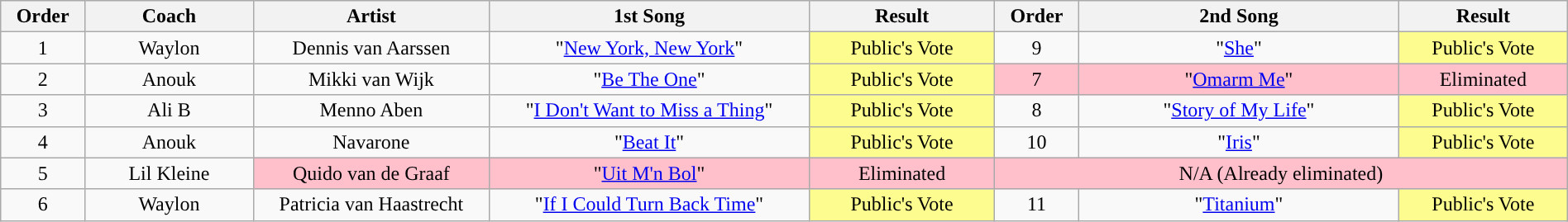<table class="wikitable" style="text-align:center; width:100%;">
<tr>
<th style="width:05%;">Order</th>
<th style="width:10%;">Coach</th>
<th style="width:14%;">Artist</th>
<th style="width:19%;">1st Song</th>
<th style="width:11%;">Result</th>
<th style="width:05%;">Order</th>
<th style="width:19%;">2nd Song</th>
<th style="width:10%;">Result</th>
</tr>
<tr>
<td scope="row">1</td>
<td>Waylon</td>
<td>Dennis van Aarssen</td>
<td>"<a href='#'>New York, New York</a>"</td>
<td style="background:#fdfc8f;">Public's Vote</td>
<td>9</td>
<td>"<a href='#'>She</a>"</td>
<td style="background:#fdfc8f;">Public's Vote</td>
</tr>
<tr>
<td scope="row">2</td>
<td>Anouk</td>
<td>Mikki van Wijk</td>
<td>"<a href='#'>Be The One</a>"</td>
<td style="background:#fdfc8f;">Public's Vote</td>
<td style="background:pink;">7</td>
<td style="background:pink;">"<a href='#'>Omarm Me</a>"</td>
<td style="background:pink;">Eliminated</td>
</tr>
<tr>
<td scope="row">3</td>
<td>Ali B</td>
<td>Menno Aben</td>
<td>"<a href='#'>I Don't Want to Miss a Thing</a>"</td>
<td style="background:#fdfc8f;">Public's Vote</td>
<td>8</td>
<td>"<a href='#'>Story of My Life</a>"</td>
<td style="background:#fdfc8f;">Public's Vote</td>
</tr>
<tr>
<td scope="row">4</td>
<td>Anouk</td>
<td>Navarone</td>
<td>"<a href='#'>Beat It</a>"</td>
<td style="background:#fdfc8f;">Public's Vote</td>
<td>10</td>
<td>"<a href='#'>Iris</a>"</td>
<td style="background:#fdfc8f;">Public's Vote</td>
</tr>
<tr>
<td scope="row">5</td>
<td>Lil Kleine</td>
<td style="background:pink;">Quido van de Graaf</td>
<td style="background:pink;">"<a href='#'>Uit M'n Bol</a>"</td>
<td style="background:pink;">Eliminated</td>
<td colspan="3" style="background:pink">N/A (Already eliminated)</td>
</tr>
<tr>
<td scope="row">6</td>
<td>Waylon</td>
<td>Patricia van Haastrecht</td>
<td>"<a href='#'>If I Could Turn Back Time</a>"</td>
<td style="background:#fdfc8f;">Public's Vote</td>
<td scope="row">11</td>
<td>"<a href='#'>Titanium</a>"</td>
<td style="background:#fdfc8f;">Public's Vote</td>
</tr>
</table>
